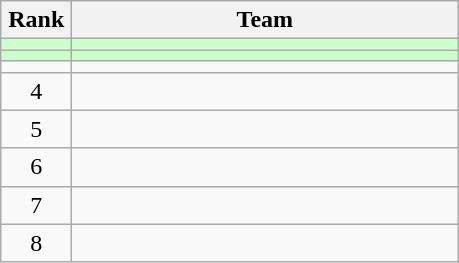<table class="wikitable" style="text-align: center;">
<tr>
<th width=40>Rank</th>
<th width=250>Team</th>
</tr>
<tr bgcolor=#ccffcc align=center>
<td></td>
<td style="text-align:left;"></td>
</tr>
<tr bgcolor=#ccffcc align=center>
<td></td>
<td style="text-align:left;"></td>
</tr>
<tr align=center>
<td></td>
<td style="text-align:left;"></td>
</tr>
<tr align=center>
<td>4</td>
<td style="text-align:left;"></td>
</tr>
<tr align=center>
<td>5</td>
<td style="text-align:left;"></td>
</tr>
<tr align=center>
<td>6</td>
<td style="text-align:left;"></td>
</tr>
<tr align=center>
<td>7</td>
<td style="text-align:left;"></td>
</tr>
<tr align=center>
<td>8</td>
<td style="text-align:left;"></td>
</tr>
</table>
